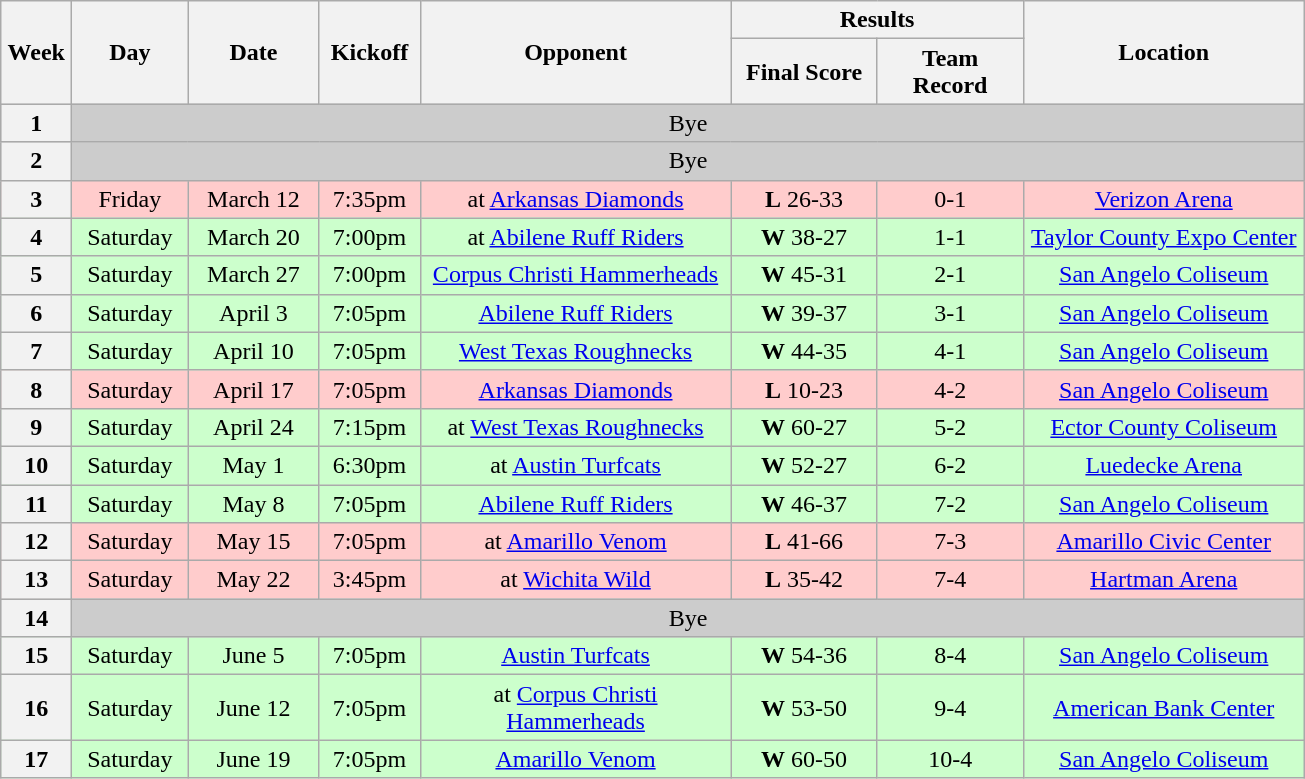<table class="wikitable">
<tr>
<th rowspan="2" width="40">Week</th>
<th rowspan="2" width="70">Day</th>
<th rowspan="2" width="80">Date</th>
<th rowspan="2" width="60">Kickoff</th>
<th rowspan="2" width="200">Opponent</th>
<th colspan="2" width="180">Results</th>
<th rowspan="2" width="180">Location</th>
</tr>
<tr>
<th width="90">Final Score</th>
<th width="90">Team Record</th>
</tr>
<tr style="background: #CCCCCC;">
<th>1</th>
<td colSpan=7 align="center">Bye</td>
</tr>
<tr style="background: #CCCCCC;">
<th>2</th>
<td colSpan=7 align="center">Bye</td>
</tr>
<tr align="center" bgcolor="#FFCCCC">
<th>3</th>
<td align="center">Friday</td>
<td align="center">March 12</td>
<td align="center">7:35pm</td>
<td align="center">at <a href='#'>Arkansas Diamonds</a></td>
<td align="center"><strong>L</strong> 26-33</td>
<td align="center">0-1</td>
<td align="center"><a href='#'>Verizon Arena</a></td>
</tr>
<tr align="center" bgcolor="#CCFFCC">
<th>4</th>
<td align="center">Saturday</td>
<td align="center">March 20</td>
<td align="center">7:00pm</td>
<td align="center">at <a href='#'>Abilene Ruff Riders</a></td>
<td align="center"><strong>W</strong> 38-27</td>
<td align="center">1-1</td>
<td align="center"><a href='#'>Taylor County Expo Center</a></td>
</tr>
<tr align="center" bgcolor="#CCFFCC">
<th>5</th>
<td align="center">Saturday</td>
<td align="center">March 27</td>
<td align="center">7:00pm</td>
<td align="center"><a href='#'>Corpus Christi Hammerheads</a></td>
<td align="center"><strong>W</strong> 45-31</td>
<td align="center">2-1</td>
<td align="center"><a href='#'>San Angelo Coliseum</a></td>
</tr>
<tr align="center" bgcolor="#CCFFCC">
<th>6</th>
<td align="center">Saturday</td>
<td align="center">April 3</td>
<td align="center">7:05pm</td>
<td align="center"><a href='#'>Abilene Ruff Riders</a></td>
<td align="center"><strong>W</strong> 39-37</td>
<td align="center">3-1</td>
<td align="center"><a href='#'>San Angelo Coliseum</a></td>
</tr>
<tr align="center" bgcolor="#CCFFCC">
<th>7</th>
<td align="center">Saturday</td>
<td align="center">April 10</td>
<td align="center">7:05pm</td>
<td align="center"><a href='#'>West Texas Roughnecks</a></td>
<td align="center"><strong>W</strong> 44-35</td>
<td align="center">4-1</td>
<td align="center"><a href='#'>San Angelo Coliseum</a></td>
</tr>
<tr align="center" bgcolor="#FFCCCC">
<th>8</th>
<td align="center">Saturday</td>
<td align="center">April 17</td>
<td align="center">7:05pm</td>
<td align="center"><a href='#'>Arkansas Diamonds</a></td>
<td align="center"><strong>L</strong> 10-23</td>
<td align="center">4-2</td>
<td align="center"><a href='#'>San Angelo Coliseum</a></td>
</tr>
<tr align="center" bgcolor="#CCFFCC">
<th>9</th>
<td align="center">Saturday</td>
<td align="center">April 24</td>
<td align="center">7:15pm</td>
<td align="center">at <a href='#'>West Texas Roughnecks</a></td>
<td align="center"><strong>W</strong> 60-27</td>
<td align="center">5-2</td>
<td align="center"><a href='#'>Ector County Coliseum</a></td>
</tr>
<tr align="center" bgcolor="#CCFFCC">
<th>10</th>
<td align="center">Saturday</td>
<td align="center">May 1</td>
<td align="center">6:30pm</td>
<td align="center">at <a href='#'>Austin Turfcats</a></td>
<td align="center"><strong>W</strong> 52-27</td>
<td align="center">6-2</td>
<td align="center"><a href='#'>Luedecke Arena</a></td>
</tr>
<tr align="center" bgcolor="#CCFFCC">
<th>11</th>
<td align="center">Saturday</td>
<td align="center">May 8</td>
<td align="center">7:05pm</td>
<td align="center"><a href='#'>Abilene Ruff Riders</a></td>
<td align="center"><strong>W</strong> 46-37</td>
<td align="center">7-2</td>
<td align="center"><a href='#'>San Angelo Coliseum</a></td>
</tr>
<tr align="center" bgcolor="#FFCCCC">
<th>12</th>
<td align="center">Saturday</td>
<td align="center">May 15</td>
<td align="center">7:05pm</td>
<td align="center">at <a href='#'>Amarillo Venom</a></td>
<td align="center"><strong>L</strong> 41-66</td>
<td align="center">7-3</td>
<td align="center"><a href='#'>Amarillo Civic Center</a></td>
</tr>
<tr align="center" bgcolor="#FFCCCC">
<th>13</th>
<td align="center">Saturday</td>
<td align="center">May 22</td>
<td align="center">3:45pm</td>
<td align="center">at <a href='#'>Wichita Wild</a></td>
<td align="center"><strong>L</strong> 35-42</td>
<td align="center">7-4</td>
<td align="center"><a href='#'>Hartman Arena</a></td>
</tr>
<tr style="background: #CCCCCC;">
<th>14</th>
<td colSpan=7 align="center">Bye</td>
</tr>
<tr align="center" bgcolor="#CCFFCC">
<th>15</th>
<td align="center">Saturday</td>
<td align="center">June 5</td>
<td align="center">7:05pm</td>
<td align="center"><a href='#'>Austin Turfcats</a></td>
<td align="center"><strong>W</strong> 54-36</td>
<td align="center">8-4</td>
<td align="center"><a href='#'>San Angelo Coliseum</a></td>
</tr>
<tr align="center" bgcolor="#CCFFCC">
<th>16</th>
<td align="center">Saturday</td>
<td align="center">June 12</td>
<td align="center">7:05pm</td>
<td align="center">at <a href='#'>Corpus Christi Hammerheads</a></td>
<td align="center"><strong>W</strong> 53-50</td>
<td align="center">9-4</td>
<td align="center"><a href='#'>American Bank Center</a></td>
</tr>
<tr align="center" bgcolor="#CCFFCC">
<th>17</th>
<td align="center">Saturday</td>
<td align="center">June 19</td>
<td align="center">7:05pm</td>
<td align="center"><a href='#'>Amarillo Venom</a></td>
<td align="center"><strong>W</strong> 60-50</td>
<td align="center">10-4</td>
<td align="center"><a href='#'>San Angelo Coliseum</a></td>
</tr>
</table>
